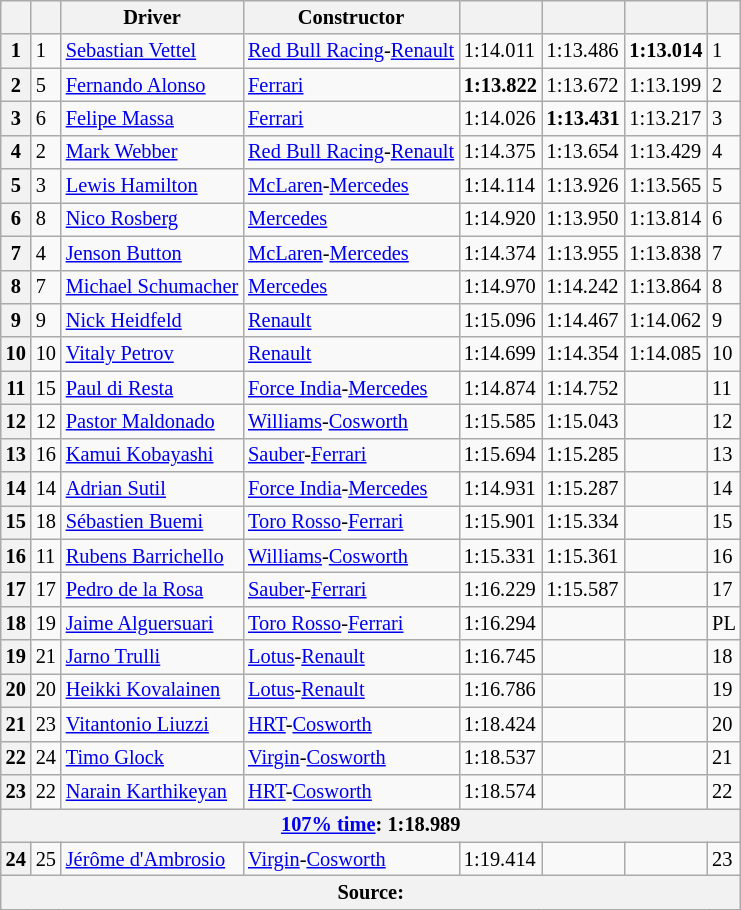<table class= "wikitable sortable" style="font-size:85%">
<tr>
<th scope="col"></th>
<th scope="col"></th>
<th scope="col">Driver</th>
<th scope="col">Constructor</th>
<th scope="col"></th>
<th scope="col"></th>
<th scope="col"></th>
<th scope="col"></th>
</tr>
<tr>
<th scope="row">1</th>
<td>1</td>
<td data-sort-value="vet"> <a href='#'>Sebastian Vettel</a></td>
<td><a href='#'>Red Bull Racing</a>-<a href='#'>Renault</a></td>
<td>1:14.011</td>
<td>1:13.486</td>
<td><strong>1:13.014</strong></td>
<td>1</td>
</tr>
<tr>
<th scope="row">2</th>
<td>5</td>
<td data-sort-value="alo"> <a href='#'>Fernando Alonso</a></td>
<td><a href='#'>Ferrari</a></td>
<td><strong>1:13.822</strong></td>
<td>1:13.672</td>
<td>1:13.199</td>
<td>2</td>
</tr>
<tr>
<th scope="row">3</th>
<td>6</td>
<td data-sort-value="mas"> <a href='#'>Felipe Massa</a></td>
<td><a href='#'>Ferrari</a></td>
<td>1:14.026</td>
<td><strong>1:13.431</strong></td>
<td>1:13.217</td>
<td>3</td>
</tr>
<tr>
<th scope="row">4</th>
<td>2</td>
<td data-sort-value="web"> <a href='#'>Mark Webber</a></td>
<td><a href='#'>Red Bull Racing</a>-<a href='#'>Renault</a></td>
<td>1:14.375</td>
<td>1:13.654</td>
<td>1:13.429</td>
<td>4</td>
</tr>
<tr>
<th scope="row">5</th>
<td>3</td>
<td data-sort-value="ham"> <a href='#'>Lewis Hamilton</a></td>
<td><a href='#'>McLaren</a>-<a href='#'>Mercedes</a></td>
<td>1:14.114</td>
<td>1:13.926</td>
<td>1:13.565</td>
<td>5</td>
</tr>
<tr>
<th scope="row">6</th>
<td>8</td>
<td data-sort-value="ros"> <a href='#'>Nico Rosberg</a></td>
<td><a href='#'>Mercedes</a></td>
<td>1:14.920</td>
<td>1:13.950</td>
<td>1:13.814</td>
<td>6</td>
</tr>
<tr>
<th scope="row">7</th>
<td>4</td>
<td data-sort-value="but"> <a href='#'>Jenson Button</a></td>
<td><a href='#'>McLaren</a>-<a href='#'>Mercedes</a></td>
<td>1:14.374</td>
<td>1:13.955</td>
<td>1:13.838</td>
<td>7</td>
</tr>
<tr>
<th scope="row">8</th>
<td>7</td>
<td data-sort-value="sch"> <a href='#'>Michael Schumacher</a></td>
<td><a href='#'>Mercedes</a></td>
<td>1:14.970</td>
<td>1:14.242</td>
<td>1:13.864</td>
<td>8</td>
</tr>
<tr>
<th scope="row">9</th>
<td>9</td>
<td data-sort-value="hei"> <a href='#'>Nick Heidfeld</a></td>
<td><a href='#'>Renault</a></td>
<td>1:15.096</td>
<td>1:14.467</td>
<td>1:14.062</td>
<td>9</td>
</tr>
<tr>
<th scope="row">10</th>
<td>10</td>
<td data-sort-value="pet"> <a href='#'>Vitaly Petrov</a></td>
<td><a href='#'>Renault</a></td>
<td>1:14.699</td>
<td>1:14.354</td>
<td>1:14.085</td>
<td>10</td>
</tr>
<tr>
<th scope="row">11</th>
<td>15</td>
<td data-sort-value="di r"> <a href='#'>Paul di Resta</a></td>
<td><a href='#'>Force India</a>-<a href='#'>Mercedes</a></td>
<td>1:14.874</td>
<td>1:14.752</td>
<td></td>
<td>11</td>
</tr>
<tr>
<th scope="row">12</th>
<td>12</td>
<td data-sort-value="mal"> <a href='#'>Pastor Maldonado</a></td>
<td><a href='#'>Williams</a>-<a href='#'>Cosworth</a></td>
<td>1:15.585</td>
<td>1:15.043</td>
<td></td>
<td>12</td>
</tr>
<tr>
<th scope="row">13</th>
<td>16</td>
<td data-sort-value="kob"> <a href='#'>Kamui Kobayashi</a></td>
<td><a href='#'>Sauber</a>-<a href='#'>Ferrari</a></td>
<td>1:15.694</td>
<td>1:15.285</td>
<td></td>
<td>13</td>
</tr>
<tr>
<th scope="row">14</th>
<td>14</td>
<td data-sort-value="sut"> <a href='#'>Adrian Sutil</a></td>
<td><a href='#'>Force India</a>-<a href='#'>Mercedes</a></td>
<td>1:14.931</td>
<td>1:15.287</td>
<td></td>
<td>14</td>
</tr>
<tr>
<th scope="row">15</th>
<td>18</td>
<td data-sort-value="bue"> <a href='#'>Sébastien Buemi</a></td>
<td><a href='#'>Toro Rosso</a>-<a href='#'>Ferrari</a></td>
<td>1:15.901</td>
<td>1:15.334</td>
<td></td>
<td>15</td>
</tr>
<tr>
<th scope="row">16</th>
<td>11</td>
<td data-sort-value="bar"> <a href='#'>Rubens Barrichello</a></td>
<td><a href='#'>Williams</a>-<a href='#'>Cosworth</a></td>
<td>1:15.331</td>
<td>1:15.361</td>
<td></td>
<td>16</td>
</tr>
<tr>
<th scope="row">17</th>
<td>17</td>
<td data-sort-value="de l"> <a href='#'>Pedro de la Rosa</a></td>
<td><a href='#'>Sauber</a>-<a href='#'>Ferrari</a></td>
<td>1:16.229</td>
<td>1:15.587</td>
<td></td>
<td>17</td>
</tr>
<tr>
<th scope="row">18</th>
<td>19</td>
<td data-sort-value="alg"> <a href='#'>Jaime Alguersuari</a></td>
<td><a href='#'>Toro Rosso</a>-<a href='#'>Ferrari</a></td>
<td>1:16.294</td>
<td></td>
<td></td>
<td data-sort-value="24">PL</td>
</tr>
<tr>
<th scope="row">19</th>
<td>21</td>
<td data-sort-value="tru"> <a href='#'>Jarno Trulli</a></td>
<td><a href='#'>Lotus</a>-<a href='#'>Renault</a></td>
<td>1:16.745</td>
<td></td>
<td></td>
<td>18</td>
</tr>
<tr>
<th scope="row">20</th>
<td>20</td>
<td data-sort-value="kov"> <a href='#'>Heikki Kovalainen</a></td>
<td><a href='#'>Lotus</a>-<a href='#'>Renault</a></td>
<td>1:16.786</td>
<td></td>
<td></td>
<td>19</td>
</tr>
<tr>
<th scope="row">21</th>
<td>23</td>
<td data-sort-value="liu"> <a href='#'>Vitantonio Liuzzi</a></td>
<td><a href='#'>HRT</a>-<a href='#'>Cosworth</a></td>
<td>1:18.424</td>
<td></td>
<td></td>
<td>20</td>
</tr>
<tr>
<th scope="row">22</th>
<td>24</td>
<td data-sort-value="glo"> <a href='#'>Timo Glock</a></td>
<td><a href='#'>Virgin</a>-<a href='#'>Cosworth</a></td>
<td>1:18.537</td>
<td></td>
<td></td>
<td>21</td>
</tr>
<tr>
<th scope="row">23</th>
<td>22</td>
<td data-sort-value="kar"> <a href='#'>Narain Karthikeyan</a></td>
<td><a href='#'>HRT</a>-<a href='#'>Cosworth</a></td>
<td>1:18.574</td>
<td></td>
<td></td>
<td>22</td>
</tr>
<tr class="sortbottom">
<th colspan=8><a href='#'>107% time</a>: 1:18.989</th>
</tr>
<tr>
<th scope="row">24</th>
<td>25</td>
<td data-sort-value="dam"> <a href='#'>Jérôme d'Ambrosio</a></td>
<td><a href='#'>Virgin</a>-<a href='#'>Cosworth</a></td>
<td>1:19.414</td>
<td></td>
<td></td>
<td>23</td>
</tr>
<tr>
<th colspan="8">Source:</th>
</tr>
</table>
